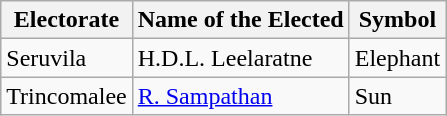<table class="wikitable" border="1">
<tr>
<th>Electorate</th>
<th>Name of the Elected</th>
<th>Symbol</th>
</tr>
<tr>
<td>Seruvila</td>
<td>H.D.L. Leelaratne</td>
<td>Elephant</td>
</tr>
<tr>
<td>Trincomalee</td>
<td><a href='#'>R. Sampathan</a></td>
<td>Sun</td>
</tr>
</table>
